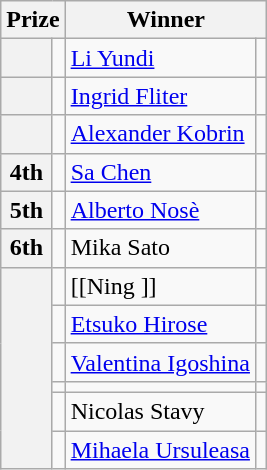<table class="wikitable">
<tr>
<th colspan="2">Prize</th>
<th colspan="2">Winner</th>
</tr>
<tr>
<th></th>
<td></td>
<td><a href='#'>Li Yundi</a></td>
<td></td>
</tr>
<tr>
<th></th>
<td align="center"></td>
<td><a href='#'>Ingrid Fliter</a></td>
<td></td>
</tr>
<tr>
<th></th>
<td></td>
<td><a href='#'>Alexander Kobrin</a></td>
<td></td>
</tr>
<tr>
<th>4th</th>
<td></td>
<td><a href='#'>Sa Chen</a></td>
<td></td>
</tr>
<tr>
<th>5th</th>
<td></td>
<td><a href='#'>Alberto Nosè</a></td>
<td></td>
</tr>
<tr>
<th>6th</th>
<td></td>
<td>Mika Sato</td>
<td></td>
</tr>
<tr>
<th rowspan="6"></th>
<td></td>
<td>[[Ning ]]</td>
<td></td>
</tr>
<tr>
<td></td>
<td><a href='#'>Etsuko Hirose</a></td>
<td></td>
</tr>
<tr>
<td></td>
<td><a href='#'>Valentina Igoshina</a></td>
<td></td>
</tr>
<tr>
<td></td>
<td></td>
<td></td>
</tr>
<tr>
<td></td>
<td>Nicolas Stavy</td>
<td></td>
</tr>
<tr>
<td></td>
<td><a href='#'>Mihaela Ursuleasa</a></td>
<td></td>
</tr>
</table>
